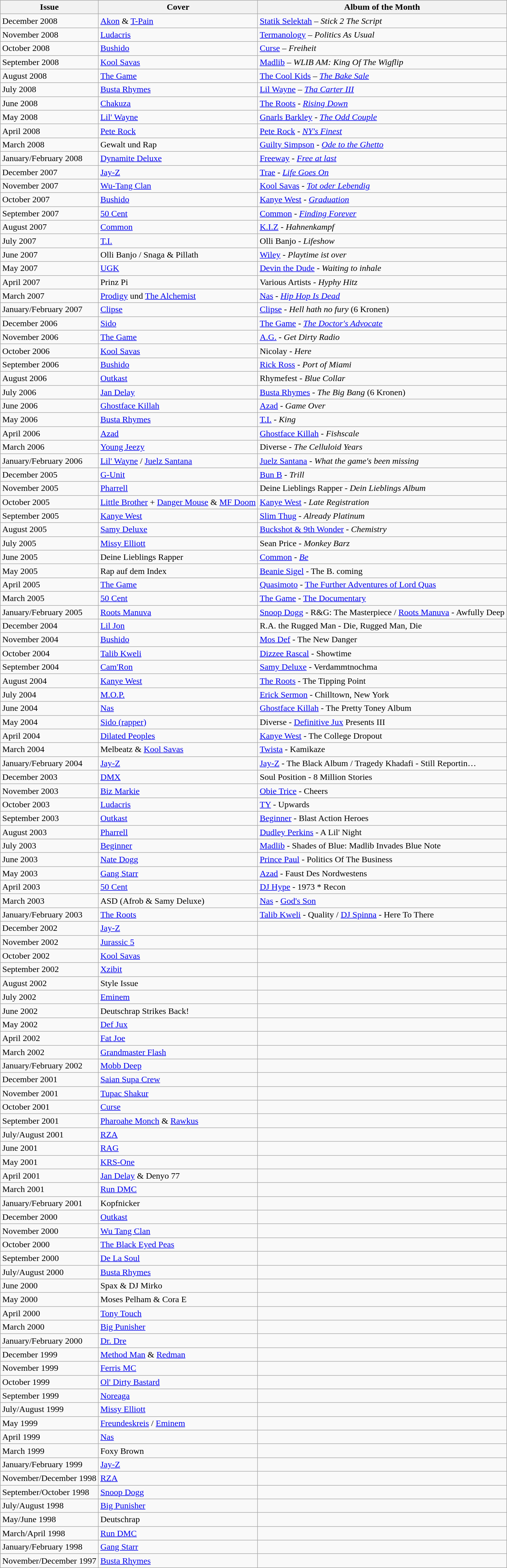<table class="wikitable">
<tr>
<th width="Issue%">Issue</th>
<th width="Cover%">Cover</th>
<th width="Album of the month%">Album of the Month</th>
</tr>
<tr>
<td>December 2008</td>
<td><a href='#'>Akon</a> & <a href='#'>T-Pain</a></td>
<td><a href='#'>Statik Selektah</a> – <em>Stick 2 The Script</em></td>
</tr>
<tr>
<td>November 2008</td>
<td><a href='#'>Ludacris</a></td>
<td><a href='#'>Termanology</a> – <em>Politics As Usual</em></td>
</tr>
<tr>
<td>October 2008</td>
<td><a href='#'>Bushido</a></td>
<td><a href='#'>Curse</a> – <em>Freiheit</em></td>
</tr>
<tr>
<td>September 2008</td>
<td><a href='#'>Kool Savas</a></td>
<td><a href='#'>Madlib</a> – <em>WLIB AM: King Of The Wigflip</em></td>
</tr>
<tr>
<td>August 2008</td>
<td><a href='#'>The Game</a></td>
<td><a href='#'>The Cool Kids</a> – <em><a href='#'>The Bake Sale</a></em></td>
</tr>
<tr>
<td>July 2008</td>
<td><a href='#'>Busta Rhymes</a></td>
<td><a href='#'>Lil Wayne</a> – <em><a href='#'>Tha Carter III</a></em></td>
</tr>
<tr>
<td>June 2008</td>
<td><a href='#'>Chakuza</a></td>
<td><a href='#'>The Roots</a> - <em><a href='#'>Rising Down</a></em></td>
</tr>
<tr>
<td>May 2008</td>
<td><a href='#'>Lil' Wayne</a></td>
<td><a href='#'>Gnarls Barkley</a> - <em><a href='#'>The Odd Couple</a></em></td>
</tr>
<tr>
<td>April 2008</td>
<td><a href='#'>Pete Rock</a></td>
<td><a href='#'>Pete Rock</a> - <em><a href='#'>NY's Finest</a></em></td>
</tr>
<tr>
<td>March 2008</td>
<td>Gewalt und Rap</td>
<td><a href='#'>Guilty Simpson</a> - <em><a href='#'>Ode to the Ghetto</a></em></td>
</tr>
<tr>
<td>January/February 2008</td>
<td><a href='#'>Dynamite Deluxe</a></td>
<td><a href='#'>Freeway</a> - <em><a href='#'>Free at last</a></em></td>
</tr>
<tr>
<td>December 2007</td>
<td><a href='#'>Jay-Z</a></td>
<td><a href='#'>Trae</a> - <em><a href='#'>Life Goes On</a></em></td>
</tr>
<tr>
<td>November 2007</td>
<td><a href='#'>Wu-Tang Clan</a></td>
<td><a href='#'>Kool Savas</a> - <em><a href='#'>Tot oder Lebendig</a></em></td>
</tr>
<tr>
<td>October 2007</td>
<td><a href='#'>Bushido</a></td>
<td><a href='#'>Kanye West</a> - <em><a href='#'>Graduation</a></em></td>
</tr>
<tr>
<td>September 2007</td>
<td><a href='#'>50 Cent</a></td>
<td><a href='#'>Common</a> - <em><a href='#'>Finding Forever</a></em></td>
</tr>
<tr>
<td>August 2007</td>
<td><a href='#'>Common</a></td>
<td><a href='#'>K.I.Z</a> - <em>Hahnenkampf</em></td>
</tr>
<tr>
<td>July 2007</td>
<td><a href='#'>T.I.</a></td>
<td>Olli Banjo - <em>Lifeshow</em></td>
</tr>
<tr>
<td>June 2007</td>
<td>Olli Banjo / Snaga & Pillath</td>
<td><a href='#'>Wiley</a> - <em>Playtime ist over</em></td>
</tr>
<tr>
<td>May 2007</td>
<td><a href='#'>UGK</a></td>
<td><a href='#'>Devin the Dude</a> - <em>Waiting to inhale</em></td>
</tr>
<tr>
<td>April 2007</td>
<td>Prinz Pi</td>
<td>Various Artists - <em>Hyphy Hitz</em></td>
</tr>
<tr>
<td>March 2007</td>
<td><a href='#'>Prodigy</a> und <a href='#'>The Alchemist</a></td>
<td><a href='#'>Nas</a> - <em><a href='#'>Hip Hop Is Dead</a></em></td>
</tr>
<tr>
<td>January/February 2007</td>
<td><a href='#'>Clipse</a></td>
<td><a href='#'>Clipse</a> - <em>Hell hath no fury</em> (6 Kronen)</td>
</tr>
<tr>
<td>December 2006</td>
<td><a href='#'>Sido</a></td>
<td><a href='#'>The Game</a> - <em><a href='#'>The Doctor's Advocate</a></em></td>
</tr>
<tr>
<td>November 2006</td>
<td><a href='#'>The Game</a></td>
<td><a href='#'>A.G.</a> - <em>Get Dirty Radio</em></td>
</tr>
<tr>
<td>October 2006</td>
<td><a href='#'>Kool Savas</a></td>
<td>Nicolay - <em>Here</em></td>
</tr>
<tr>
<td>September 2006</td>
<td><a href='#'>Bushido</a></td>
<td><a href='#'>Rick Ross</a> - <em>Port of Miami</em></td>
</tr>
<tr>
<td>August 2006</td>
<td><a href='#'>Outkast</a></td>
<td>Rhymefest - <em>Blue Collar</em></td>
</tr>
<tr>
<td>July 2006</td>
<td><a href='#'>Jan Delay</a></td>
<td><a href='#'>Busta Rhymes</a> - <em>The Big Bang</em> (6 Kronen)</td>
</tr>
<tr>
<td>June 2006</td>
<td><a href='#'>Ghostface Killah</a></td>
<td><a href='#'>Azad</a> - <em>Game Over</em></td>
</tr>
<tr>
<td>May 2006</td>
<td><a href='#'>Busta Rhymes</a></td>
<td><a href='#'>T.I.</a> - <em>King</em></td>
</tr>
<tr>
<td>April 2006</td>
<td><a href='#'>Azad</a></td>
<td><a href='#'>Ghostface Killah</a> - <em>Fishscale</em></td>
</tr>
<tr>
<td>March 2006</td>
<td><a href='#'>Young Jeezy</a></td>
<td>Diverse - <em>The Celluloid Years</em></td>
</tr>
<tr>
<td>January/February 2006</td>
<td><a href='#'>Lil' Wayne</a> / <a href='#'>Juelz Santana</a></td>
<td><a href='#'>Juelz Santana</a> - <em>What the game's been missing</em></td>
</tr>
<tr>
<td>December 2005</td>
<td><a href='#'>G-Unit</a></td>
<td><a href='#'>Bun B</a> - <em>Trill</em></td>
</tr>
<tr>
<td>November 2005</td>
<td><a href='#'>Pharrell</a></td>
<td>Deine Lieblings Rapper - <em>Dein Lieblings Album</em></td>
</tr>
<tr>
<td>October 2005</td>
<td><a href='#'>Little Brother</a> + <a href='#'>Danger Mouse</a> & <a href='#'>MF Doom</a></td>
<td><a href='#'>Kanye West</a> - <em>Late Registration</em></td>
</tr>
<tr>
<td>September 2005</td>
<td><a href='#'>Kanye West</a></td>
<td><a href='#'>Slim Thug</a> - <em>Already Platinum</em></td>
</tr>
<tr>
<td>August 2005</td>
<td><a href='#'>Samy Deluxe</a></td>
<td><a href='#'>Buckshot & 9th Wonder</a> - <em>Chemistry</em></td>
</tr>
<tr>
<td>July 2005</td>
<td><a href='#'>Missy Elliott</a></td>
<td>Sean Price - <em>Monkey Barz</em></td>
</tr>
<tr>
<td>June 2005</td>
<td>Deine Lieblings Rapper</td>
<td><a href='#'>Common</a> - <em><a href='#'>Be</a></em></td>
</tr>
<tr>
<td>May 2005</td>
<td>Rap auf dem Index</td>
<td><a href='#'>Beanie Sigel</a> - The B. coming</td>
</tr>
<tr>
<td>April 2005</td>
<td><a href='#'>The Game</a></td>
<td><a href='#'>Quasimoto</a> - <a href='#'>The Further Adventures of Lord Quas</a></td>
</tr>
<tr>
<td>March 2005</td>
<td><a href='#'>50 Cent</a></td>
<td><a href='#'>The Game</a> - <a href='#'>The Documentary</a></td>
</tr>
<tr>
<td>January/February 2005</td>
<td><a href='#'>Roots Manuva</a></td>
<td><a href='#'>Snoop Dogg</a> - R&G: The Masterpiece / <a href='#'>Roots Manuva</a> - Awfully Deep</td>
</tr>
<tr>
<td>December 2004</td>
<td><a href='#'>Lil Jon</a></td>
<td>R.A. the Rugged Man - Die, Rugged Man, Die</td>
</tr>
<tr>
<td>November 2004</td>
<td><a href='#'>Bushido</a></td>
<td><a href='#'>Mos Def</a> - The New Danger</td>
</tr>
<tr>
<td>October 2004</td>
<td><a href='#'>Talib Kweli</a></td>
<td><a href='#'>Dizzee Rascal</a> - Showtime</td>
</tr>
<tr>
<td>September 2004</td>
<td><a href='#'>Cam'Ron</a></td>
<td><a href='#'>Samy Deluxe</a> - Verdammtnochma</td>
</tr>
<tr>
<td>August 2004</td>
<td><a href='#'>Kanye West</a></td>
<td><a href='#'>The Roots</a> - The Tipping Point</td>
</tr>
<tr>
<td>July 2004</td>
<td><a href='#'>M.O.P.</a></td>
<td><a href='#'>Erick Sermon</a> - Chilltown, New York</td>
</tr>
<tr>
<td>June 2004</td>
<td><a href='#'>Nas</a></td>
<td><a href='#'>Ghostface Killah</a> - The Pretty Toney Album</td>
</tr>
<tr>
<td>May 2004</td>
<td><a href='#'>Sido (rapper)</a></td>
<td>Diverse - <a href='#'>Definitive Jux</a> Presents III</td>
</tr>
<tr>
<td>April 2004</td>
<td><a href='#'>Dilated Peoples</a></td>
<td><a href='#'>Kanye West</a> - The College Dropout</td>
</tr>
<tr>
<td>March 2004</td>
<td>Melbeatz & <a href='#'>Kool Savas</a></td>
<td><a href='#'>Twista</a> - Kamikaze</td>
</tr>
<tr>
<td>January/February 2004</td>
<td><a href='#'>Jay-Z</a></td>
<td><a href='#'>Jay-Z</a> - The Black Album / Tragedy Khadafi - Still Reportin…</td>
</tr>
<tr>
<td>December 2003</td>
<td><a href='#'>DMX</a></td>
<td>Soul Position - 8 Million Stories</td>
</tr>
<tr>
<td>November 2003</td>
<td><a href='#'>Biz Markie</a></td>
<td><a href='#'>Obie Trice</a> - Cheers</td>
</tr>
<tr>
<td>October 2003</td>
<td><a href='#'>Ludacris</a></td>
<td><a href='#'>TY</a> - Upwards</td>
</tr>
<tr>
<td>September 2003</td>
<td><a href='#'>Outkast</a></td>
<td><a href='#'>Beginner</a> - Blast Action Heroes</td>
</tr>
<tr>
<td>August 2003</td>
<td><a href='#'>Pharrell</a></td>
<td><a href='#'>Dudley Perkins</a> - A Lil' Night</td>
</tr>
<tr>
<td>July 2003</td>
<td><a href='#'>Beginner</a></td>
<td><a href='#'>Madlib</a> - Shades of Blue: Madlib Invades Blue Note</td>
</tr>
<tr>
<td>June 2003</td>
<td><a href='#'>Nate Dogg</a></td>
<td><a href='#'>Prince Paul</a> - Politics Of The Business</td>
</tr>
<tr>
<td>May 2003</td>
<td><a href='#'>Gang Starr</a></td>
<td><a href='#'>Azad</a> - Faust Des Nordwestens</td>
</tr>
<tr>
<td>April 2003</td>
<td><a href='#'>50 Cent</a></td>
<td><a href='#'>DJ Hype</a> - 1973 * Recon</td>
</tr>
<tr>
<td>March 2003</td>
<td>ASD (Afrob & Samy Deluxe)</td>
<td><a href='#'>Nas</a> - <a href='#'>God's Son</a></td>
</tr>
<tr>
<td>January/February 2003</td>
<td><a href='#'>The Roots</a></td>
<td><a href='#'>Talib Kweli</a> - Quality / <a href='#'>DJ Spinna</a> - Here To There</td>
</tr>
<tr>
<td>December 2002</td>
<td><a href='#'>Jay-Z</a></td>
<td></td>
</tr>
<tr>
<td>November 2002</td>
<td><a href='#'>Jurassic 5</a></td>
<td></td>
</tr>
<tr>
<td>October 2002</td>
<td><a href='#'>Kool Savas</a></td>
<td></td>
</tr>
<tr>
<td>September 2002</td>
<td><a href='#'>Xzibit</a></td>
<td></td>
</tr>
<tr>
<td>August 2002</td>
<td>Style Issue</td>
<td></td>
</tr>
<tr>
<td>July 2002</td>
<td><a href='#'>Eminem</a></td>
<td></td>
</tr>
<tr>
<td>June 2002</td>
<td>Deutschrap Strikes Back!</td>
<td></td>
</tr>
<tr>
<td>May 2002</td>
<td><a href='#'>Def Jux</a></td>
<td></td>
</tr>
<tr>
<td>April 2002</td>
<td><a href='#'>Fat Joe</a></td>
<td></td>
</tr>
<tr>
<td>March 2002</td>
<td><a href='#'>Grandmaster Flash</a></td>
<td></td>
</tr>
<tr>
<td>January/February 2002</td>
<td><a href='#'>Mobb Deep</a></td>
<td></td>
</tr>
<tr>
<td>December 2001</td>
<td><a href='#'>Saian Supa Crew</a></td>
<td></td>
</tr>
<tr>
<td>November 2001</td>
<td><a href='#'>Tupac Shakur</a></td>
<td></td>
</tr>
<tr>
<td>October 2001</td>
<td><a href='#'>Curse</a></td>
<td></td>
</tr>
<tr>
<td>September 2001</td>
<td><a href='#'>Pharoahe Monch</a> & <a href='#'>Rawkus</a></td>
<td></td>
</tr>
<tr>
<td>July/August 2001</td>
<td><a href='#'>RZA</a></td>
<td></td>
</tr>
<tr>
<td>June 2001</td>
<td><a href='#'>RAG</a></td>
<td></td>
</tr>
<tr>
<td>May 2001</td>
<td><a href='#'>KRS-One</a></td>
<td></td>
</tr>
<tr>
<td>April 2001</td>
<td><a href='#'>Jan Delay</a> & Denyo 77</td>
<td></td>
</tr>
<tr>
<td>March 2001</td>
<td><a href='#'>Run DMC</a></td>
<td></td>
</tr>
<tr>
<td>January/February 2001</td>
<td>Kopfnicker</td>
<td></td>
</tr>
<tr>
<td>December 2000</td>
<td><a href='#'>Outkast</a></td>
<td></td>
</tr>
<tr>
<td>November 2000</td>
<td><a href='#'>Wu Tang Clan</a></td>
<td></td>
</tr>
<tr>
<td>October 2000</td>
<td><a href='#'>The Black Eyed Peas</a></td>
<td></td>
</tr>
<tr>
<td>September 2000</td>
<td><a href='#'>De La Soul</a></td>
<td></td>
</tr>
<tr>
<td>July/August 2000</td>
<td><a href='#'>Busta Rhymes</a></td>
<td></td>
</tr>
<tr>
<td>June 2000</td>
<td>Spax & DJ Mirko</td>
<td></td>
</tr>
<tr>
<td>May 2000</td>
<td>Moses Pelham & Cora E</td>
<td></td>
</tr>
<tr>
<td>April 2000</td>
<td><a href='#'>Tony Touch</a></td>
<td></td>
</tr>
<tr>
<td>March 2000</td>
<td><a href='#'>Big Punisher</a></td>
<td></td>
</tr>
<tr>
<td>January/February 2000</td>
<td><a href='#'>Dr. Dre</a></td>
<td></td>
</tr>
<tr>
<td>December 1999</td>
<td><a href='#'>Method Man</a> & <a href='#'>Redman</a></td>
<td></td>
</tr>
<tr>
<td>November 1999</td>
<td><a href='#'>Ferris MC</a></td>
<td></td>
</tr>
<tr>
<td>October 1999</td>
<td><a href='#'>Ol' Dirty Bastard</a></td>
<td></td>
</tr>
<tr>
<td>September 1999</td>
<td><a href='#'>Noreaga</a></td>
<td></td>
</tr>
<tr>
<td>July/August 1999</td>
<td><a href='#'>Missy Elliott</a></td>
<td></td>
</tr>
<tr>
<td>May 1999</td>
<td><a href='#'>Freundeskreis</a> / <a href='#'>Eminem</a></td>
<td></td>
</tr>
<tr>
<td>April 1999</td>
<td><a href='#'>Nas</a></td>
<td></td>
</tr>
<tr>
<td>March 1999</td>
<td>Foxy Brown</td>
<td></td>
</tr>
<tr>
<td>January/February 1999</td>
<td><a href='#'>Jay-Z</a></td>
<td></td>
</tr>
<tr>
<td>November/December 1998</td>
<td><a href='#'>RZA</a></td>
<td></td>
</tr>
<tr>
<td>September/October 1998</td>
<td><a href='#'>Snoop Dogg</a></td>
<td></td>
</tr>
<tr>
<td>July/August 1998</td>
<td><a href='#'>Big Punisher</a></td>
<td></td>
</tr>
<tr>
<td>May/June 1998</td>
<td>Deutschrap</td>
<td></td>
</tr>
<tr>
<td>March/April 1998</td>
<td><a href='#'>Run DMC</a></td>
<td></td>
</tr>
<tr>
<td>January/February 1998</td>
<td><a href='#'>Gang Starr</a></td>
<td></td>
</tr>
<tr>
<td>November/December 1997</td>
<td><a href='#'>Busta Rhymes</a></td>
<td></td>
</tr>
</table>
